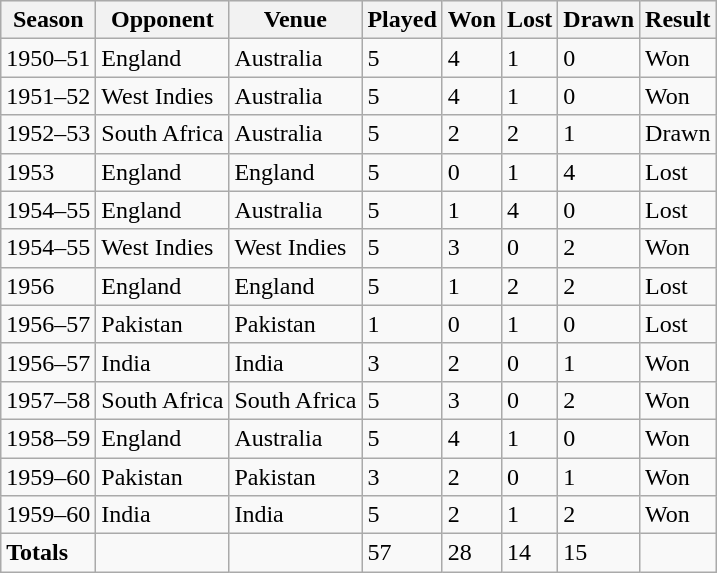<table class="wikitable">
<tr style="background:#efefef;">
<th>Season</th>
<th>Opponent</th>
<th>Venue</th>
<th>Played</th>
<th>Won</th>
<th>Lost</th>
<th>Drawn</th>
<th>Result</th>
</tr>
<tr>
<td>1950–51</td>
<td>England</td>
<td>Australia</td>
<td>5</td>
<td>4</td>
<td>1</td>
<td>0</td>
<td>Won</td>
</tr>
<tr>
<td>1951–52</td>
<td>West Indies</td>
<td>Australia</td>
<td>5</td>
<td>4</td>
<td>1</td>
<td>0</td>
<td>Won</td>
</tr>
<tr>
<td>1952–53</td>
<td>South Africa</td>
<td>Australia</td>
<td>5</td>
<td>2</td>
<td>2</td>
<td>1</td>
<td>Drawn</td>
</tr>
<tr>
<td>1953</td>
<td>England</td>
<td>England</td>
<td>5</td>
<td>0</td>
<td>1</td>
<td>4</td>
<td>Lost</td>
</tr>
<tr>
<td>1954–55</td>
<td>England</td>
<td>Australia</td>
<td>5</td>
<td>1</td>
<td>4</td>
<td>0</td>
<td>Lost</td>
</tr>
<tr>
<td>1954–55</td>
<td>West Indies</td>
<td>West Indies</td>
<td>5</td>
<td>3</td>
<td>0</td>
<td>2</td>
<td>Won</td>
</tr>
<tr>
<td>1956</td>
<td>England</td>
<td>England</td>
<td>5</td>
<td>1</td>
<td>2</td>
<td>2</td>
<td>Lost</td>
</tr>
<tr>
<td>1956–57</td>
<td>Pakistan</td>
<td>Pakistan</td>
<td>1</td>
<td>0</td>
<td>1</td>
<td>0</td>
<td>Lost</td>
</tr>
<tr>
<td>1956–57</td>
<td>India</td>
<td>India</td>
<td>3</td>
<td>2</td>
<td>0</td>
<td>1</td>
<td>Won</td>
</tr>
<tr>
<td>1957–58</td>
<td>South Africa</td>
<td>South Africa</td>
<td>5</td>
<td>3</td>
<td>0</td>
<td>2</td>
<td>Won</td>
</tr>
<tr>
<td>1958–59</td>
<td>England</td>
<td>Australia</td>
<td>5</td>
<td>4</td>
<td>1</td>
<td>0</td>
<td>Won</td>
</tr>
<tr>
<td>1959–60</td>
<td>Pakistan</td>
<td>Pakistan</td>
<td>3</td>
<td>2</td>
<td>0</td>
<td>1</td>
<td>Won</td>
</tr>
<tr>
<td>1959–60</td>
<td>India</td>
<td>India</td>
<td>5</td>
<td>2</td>
<td>1</td>
<td>2</td>
<td>Won</td>
</tr>
<tr>
<td><strong>Totals</strong></td>
<td></td>
<td></td>
<td>57</td>
<td>28</td>
<td>14</td>
<td>15</td>
<td></td>
</tr>
</table>
